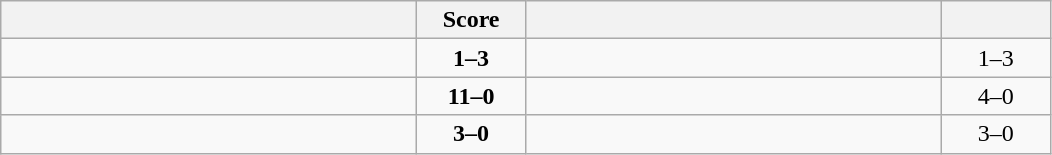<table class="wikitable" style="text-align: center; ">
<tr>
<th align="right" width="270"></th>
<th width="65">Score</th>
<th align="left" width="270"></th>
<th width="65"></th>
</tr>
<tr>
<td align="left"></td>
<td><strong>1–3</strong></td>
<td align="left"><strong></strong></td>
<td>1–3 <strong></strong></td>
</tr>
<tr>
<td align="left"><strong></strong></td>
<td><strong>11–0</strong></td>
<td align="left"></td>
<td>4–0 <strong></strong></td>
</tr>
<tr>
<td align="left"><strong></strong></td>
<td><strong>3–0</strong></td>
<td align="left"></td>
<td>3–0 <strong></strong></td>
</tr>
</table>
